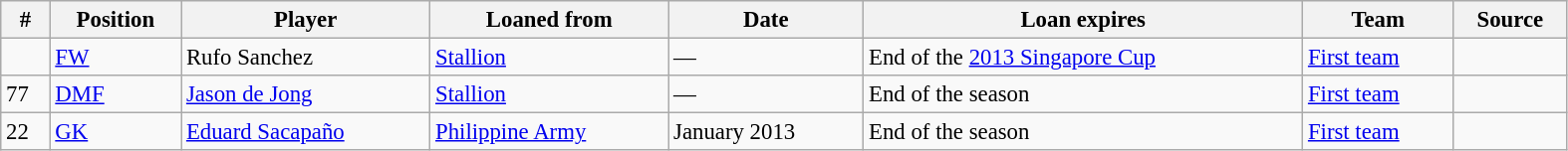<table class="wikitable sortable" style="width:83%; text-align:center; font-size:95%; text-align:left;">
<tr>
<th><strong>#</strong></th>
<th><strong>Position </strong></th>
<th><strong>Player </strong></th>
<th><strong>Loaned from</strong></th>
<th><strong>Date </strong></th>
<th><strong>Loan expires </strong></th>
<th><strong>Team</strong></th>
<th><strong>Source</strong></th>
</tr>
<tr>
<td></td>
<td><a href='#'>FW</a></td>
<td> Rufo Sanchez</td>
<td> <a href='#'>Stallion</a></td>
<td>—</td>
<td>End of the <a href='#'>2013 Singapore Cup</a></td>
<td><a href='#'>First team</a></td>
<td></td>
</tr>
<tr>
<td>77</td>
<td><a href='#'>DMF</a></td>
<td> <a href='#'>Jason de Jong</a></td>
<td> <a href='#'>Stallion</a></td>
<td>—</td>
<td>End of the season</td>
<td><a href='#'>First team</a></td>
<td></td>
</tr>
<tr>
<td>22</td>
<td><a href='#'>GK</a></td>
<td> <a href='#'>Eduard Sacapaño</a></td>
<td> <a href='#'>Philippine Army</a></td>
<td>January 2013</td>
<td>End of the season</td>
<td><a href='#'>First team</a></td>
<td></td>
</tr>
</table>
